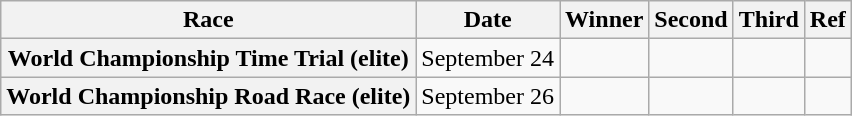<table class="wikitable plainrowheaders">
<tr>
<th>Race</th>
<th>Date</th>
<th>Winner</th>
<th>Second</th>
<th>Third</th>
<th>Ref</th>
</tr>
<tr>
<th scope=row>World Championship Time Trial   (elite)</th>
<td>September 24</td>
<td></td>
<td></td>
<td></td>
<td></td>
</tr>
<tr>
<th scope=row>World Championship Road Race (elite)</th>
<td>September 26</td>
<td></td>
<td></td>
<td></td>
<td></td>
</tr>
</table>
